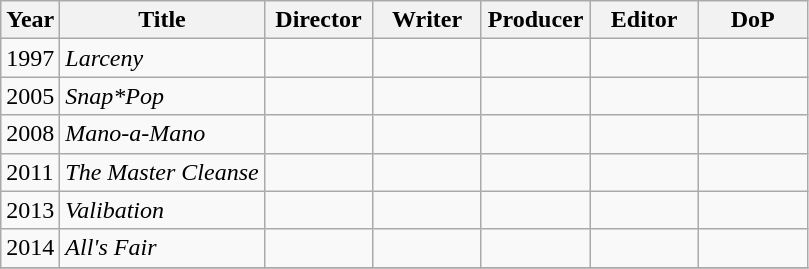<table class="wikitable">
<tr>
<th>Year</th>
<th>Title</th>
<th style="width:65px;">Director</th>
<th style="width:65px;">Writer</th>
<th style="width:65px;">Producer</th>
<th style="width:65px;">Editor</th>
<th style="width:65px;">DoP</th>
</tr>
<tr>
<td>1997</td>
<td><em>Larceny</em></td>
<td></td>
<td></td>
<td></td>
<td></td>
<td></td>
</tr>
<tr>
<td>2005</td>
<td><em>Snap*Pop</em></td>
<td></td>
<td></td>
<td></td>
<td></td>
<td></td>
</tr>
<tr>
<td>2008</td>
<td><em>Mano-a-Mano</em></td>
<td></td>
<td></td>
<td></td>
<td></td>
<td></td>
</tr>
<tr>
<td>2011</td>
<td><em>The Master Cleanse</em></td>
<td></td>
<td></td>
<td></td>
<td></td>
<td></td>
</tr>
<tr>
<td>2013</td>
<td><em>Valibation</em></td>
<td></td>
<td></td>
<td></td>
<td></td>
<td></td>
</tr>
<tr>
<td>2014</td>
<td><em>All's Fair</em></td>
<td></td>
<td></td>
<td></td>
<td></td>
<td></td>
</tr>
<tr>
</tr>
</table>
